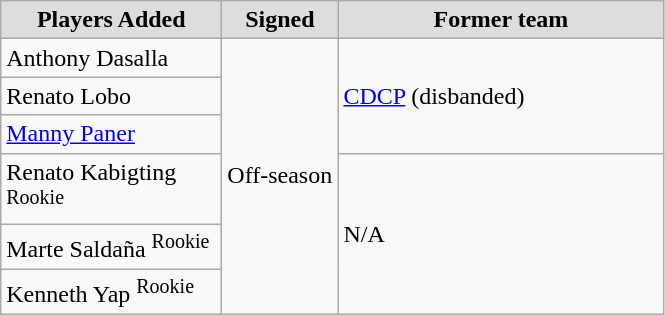<table class="wikitable sortable sortable">
<tr align="center" bgcolor="#dddddd">
<td style="width:140px"><strong>Players Added</strong></td>
<td style="width:70px"><strong>Signed</strong></td>
<td style="width:210px"><strong>Former team</strong></td>
</tr>
<tr>
<td>Anthony Dasalla</td>
<td rowspan="6">Off-season</td>
<td rowspan="3"><a href='#'>CDCP</a> (disbanded)</td>
</tr>
<tr>
<td>Renato Lobo</td>
</tr>
<tr>
<td><a href='#'>Manny Paner</a></td>
</tr>
<tr>
<td>Renato Kabigting <sup>Rookie</sup></td>
<td rowspan="3">N/A</td>
</tr>
<tr>
<td>Marte Saldaña <sup>Rookie</sup></td>
</tr>
<tr>
<td>Kenneth Yap <sup>Rookie</sup></td>
</tr>
</table>
